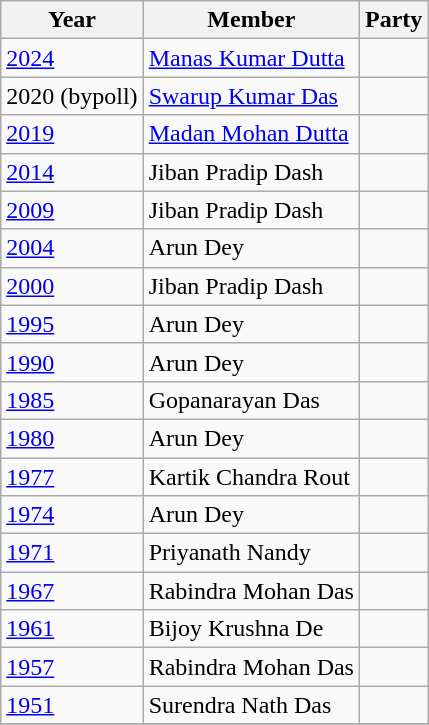<table class="wikitable sortable">
<tr>
<th>Year</th>
<th>Member</th>
<th colspan=2>Party</th>
</tr>
<tr>
<td><a href='#'>2024</a></td>
<td><a href='#'>Manas Kumar Dutta</a></td>
<td></td>
</tr>
<tr>
<td>2020 (bypoll)</td>
<td><a href='#'>Swarup Kumar Das</a></td>
<td></td>
</tr>
<tr>
<td><a href='#'>2019</a></td>
<td><a href='#'>Madan Mohan Dutta</a></td>
<td></td>
</tr>
<tr>
<td><a href='#'>2014</a></td>
<td>Jiban Pradip Dash</td>
<td></td>
</tr>
<tr>
<td><a href='#'>2009</a></td>
<td>Jiban Pradip Dash</td>
<td></td>
</tr>
<tr>
<td><a href='#'>2004</a></td>
<td>Arun Dey</td>
<td></td>
</tr>
<tr>
<td><a href='#'>2000</a></td>
<td>Jiban Pradip Dash</td>
<td></td>
</tr>
<tr>
<td><a href='#'>1995</a></td>
<td>Arun Dey</td>
<td></td>
</tr>
<tr>
<td><a href='#'>1990</a></td>
<td>Arun Dey</td>
<td></td>
</tr>
<tr>
<td><a href='#'>1985</a></td>
<td>Gopanarayan Das</td>
<td></td>
</tr>
<tr>
<td><a href='#'>1980</a></td>
<td>Arun Dey</td>
<td></td>
</tr>
<tr>
<td><a href='#'>1977</a></td>
<td>Kartik Chandra Rout</td>
<td></td>
</tr>
<tr>
<td><a href='#'>1974</a></td>
<td>Arun Dey</td>
<td></td>
</tr>
<tr>
<td><a href='#'>1971</a></td>
<td>Priyanath Nandy</td>
<td></td>
</tr>
<tr>
<td><a href='#'>1967</a></td>
<td>Rabindra Mohan Das</td>
<td></td>
</tr>
<tr>
<td><a href='#'>1961</a></td>
<td>Bijoy Krushna De</td>
<td></td>
</tr>
<tr>
<td><a href='#'>1957</a></td>
<td>Rabindra Mohan Das</td>
<td></td>
</tr>
<tr>
<td><a href='#'>1951</a></td>
<td>Surendra Nath Das</td>
<td></td>
</tr>
<tr>
</tr>
</table>
